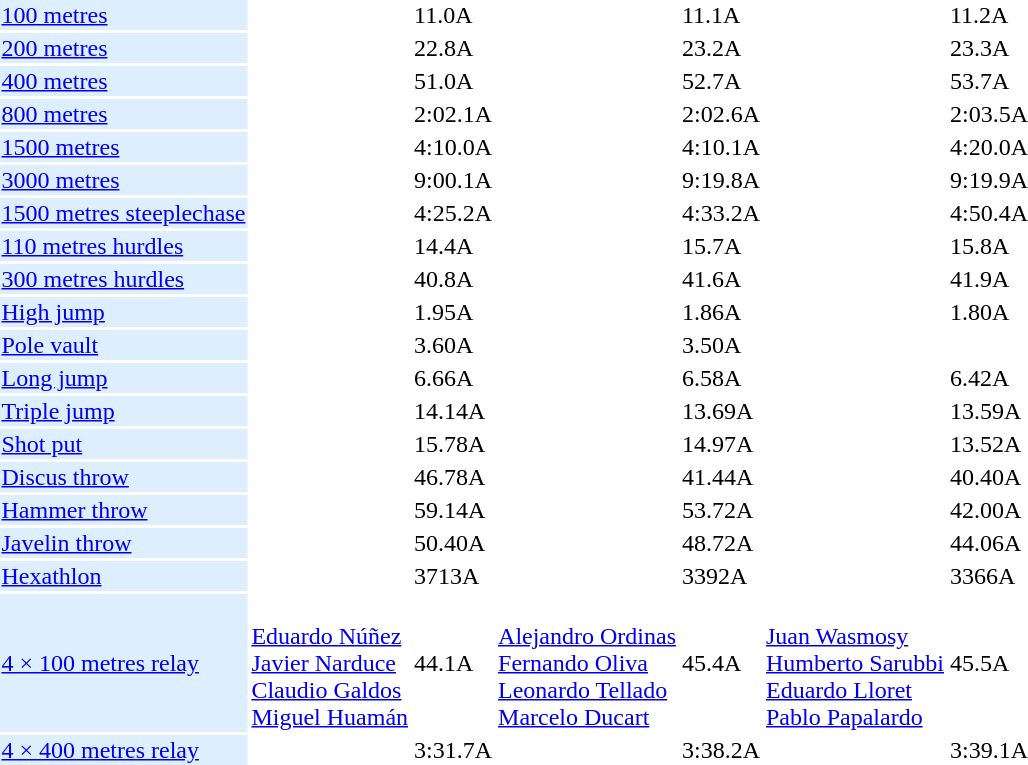<table>
<tr>
<td bgcolor = DDEEFF><a href='#'>100 metres</a></td>
<td></td>
<td>11.0A</td>
<td></td>
<td>11.1A</td>
<td></td>
<td>11.2A</td>
</tr>
<tr>
<td bgcolor = DDEEFF><a href='#'>200 metres</a></td>
<td></td>
<td>22.8A</td>
<td></td>
<td>23.2A</td>
<td></td>
<td>23.3A</td>
</tr>
<tr>
<td bgcolor = DDEEFF><a href='#'>400 metres</a></td>
<td></td>
<td>51.0A</td>
<td></td>
<td>52.7A</td>
<td></td>
<td>53.7A</td>
</tr>
<tr>
<td bgcolor = DDEEFF><a href='#'>800 metres</a></td>
<td></td>
<td>2:02.1A</td>
<td></td>
<td>2:02.6A</td>
<td></td>
<td>2:03.5A</td>
</tr>
<tr>
<td bgcolor = DDEEFF><a href='#'>1500 metres</a></td>
<td></td>
<td>4:10.0A</td>
<td></td>
<td>4:10.1A</td>
<td></td>
<td>4:20.0A</td>
</tr>
<tr>
<td bgcolor = DDEEFF><a href='#'>3000 metres</a></td>
<td></td>
<td>9:00.1A</td>
<td></td>
<td>9:19.8A</td>
<td></td>
<td>9:19.9A</td>
</tr>
<tr>
<td bgcolor = DDEEFF><a href='#'>1500 metres steeplechase</a></td>
<td></td>
<td>4:25.2A</td>
<td></td>
<td>4:33.2A</td>
<td></td>
<td>4:50.4A</td>
</tr>
<tr>
<td bgcolor = DDEEFF><a href='#'>110 metres hurdles</a></td>
<td></td>
<td>14.4A</td>
<td></td>
<td>15.7A</td>
<td></td>
<td>15.8A</td>
</tr>
<tr>
<td bgcolor = DDEEFF><a href='#'>300 metres hurdles</a></td>
<td></td>
<td>40.8A</td>
<td></td>
<td>41.6A</td>
<td></td>
<td>41.9A</td>
</tr>
<tr>
<td bgcolor = DDEEFF><a href='#'>High jump</a></td>
<td></td>
<td>1.95A</td>
<td></td>
<td>1.86A</td>
<td></td>
<td>1.80A</td>
</tr>
<tr>
<td bgcolor = DDEEFF><a href='#'>Pole vault</a></td>
<td></td>
<td>3.60A</td>
<td></td>
<td>3.50A</td>
<td></td>
<td></td>
</tr>
<tr>
<td bgcolor = DDEEFF><a href='#'>Long jump</a></td>
<td></td>
<td>6.66A</td>
<td></td>
<td>6.58A</td>
<td></td>
<td>6.42A</td>
</tr>
<tr>
<td bgcolor = DDEEFF><a href='#'>Triple jump</a></td>
<td></td>
<td>14.14A</td>
<td></td>
<td>13.69A</td>
<td></td>
<td>13.59A</td>
</tr>
<tr>
<td bgcolor = DDEEFF><a href='#'>Shot put</a></td>
<td></td>
<td>15.78A</td>
<td></td>
<td>14.97A</td>
<td></td>
<td>13.52A</td>
</tr>
<tr>
<td bgcolor = DDEEFF><a href='#'>Discus throw</a></td>
<td></td>
<td>46.78A</td>
<td></td>
<td>41.44A</td>
<td></td>
<td>40.40A</td>
</tr>
<tr>
<td bgcolor = DDEEFF><a href='#'>Hammer throw</a></td>
<td></td>
<td>59.14A</td>
<td></td>
<td>53.72A</td>
<td></td>
<td>42.00A</td>
</tr>
<tr>
<td bgcolor = DDEEFF><a href='#'>Javelin throw</a></td>
<td></td>
<td>50.40A</td>
<td></td>
<td>48.72A</td>
<td></td>
<td>44.06A</td>
</tr>
<tr>
<td bgcolor = DDEEFF><a href='#'>Hexathlon</a></td>
<td></td>
<td>3713A</td>
<td></td>
<td>3392A</td>
<td></td>
<td>3366A</td>
</tr>
<tr>
<td bgcolor = DDEEFF><a href='#'>4 × 100 metres relay</a></td>
<td> <br> <a href='#'>Eduardo Núñez</a> <br> <a href='#'>Javier Narduce</a> <br> <a href='#'>Claudio Galdos</a> <br> <a href='#'>Miguel Huamán</a></td>
<td>44.1A</td>
<td> <br> <a href='#'>Alejandro Ordinas</a> <br> <a href='#'>Fernando Oliva</a> <br> <a href='#'>Leonardo Tellado</a> <br> <a href='#'>Marcelo Ducart</a></td>
<td>45.4A</td>
<td> <br> <a href='#'>Juan Wasmosy</a> <br> <a href='#'>Humberto Sarubbi</a> <br> <a href='#'>Eduardo Lloret</a> <br> <a href='#'>Pablo Papalardo</a></td>
<td>45.5A</td>
</tr>
<tr>
<td bgcolor = DDEEFF><a href='#'>4 × 400 metres relay</a></td>
<td></td>
<td>3:31.7A</td>
<td></td>
<td>3:38.2A</td>
<td></td>
<td>3:39.1A</td>
</tr>
</table>
